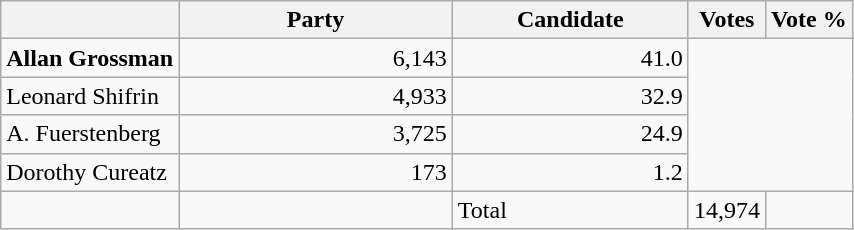<table class="wikitable">
<tr>
<th></th>
<th scope="col" width="175">Party</th>
<th scope="col" width="150">Candidate</th>
<th>Votes</th>
<th>Vote %</th>
</tr>
<tr>
<td><strong>Allan Grossman</strong></td>
<td align=right>6,143</td>
<td align=right>41.0</td>
</tr>
<tr |>
<td>Leonard Shifrin</td>
<td align=right>4,933</td>
<td align=right>32.9</td>
</tr>
<tr |>
<td>A. Fuerstenberg</td>
<td align=right>3,725</td>
<td align=right>24.9</td>
</tr>
<tr |>
<td>Dorothy Cureatz</td>
<td align=right>173</td>
<td align=right>1.2</td>
</tr>
<tr |>
<td></td>
<td></td>
<td>Total</td>
<td align=right>14,974</td>
<td></td>
</tr>
</table>
